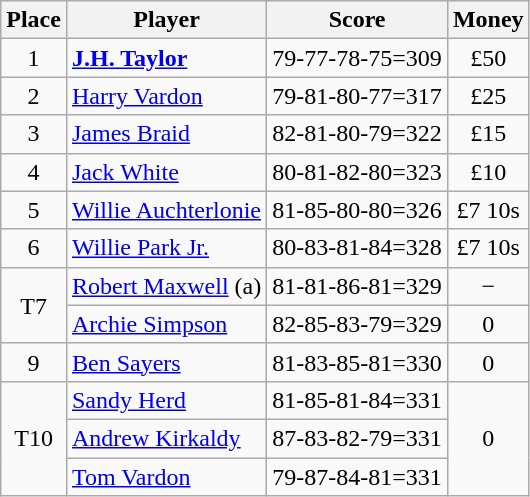<table class=wikitable>
<tr>
<th>Place</th>
<th>Player</th>
<th>Score</th>
<th>Money</th>
</tr>
<tr>
<td align=center>1</td>
<td> <strong><a href='#'>J.H. Taylor</a></strong></td>
<td>79-77-78-75=309</td>
<td align=center>£50</td>
</tr>
<tr>
<td align=center>2</td>
<td> <a href='#'>Harry Vardon</a></td>
<td>79-81-80-77=317</td>
<td align=center>£25</td>
</tr>
<tr>
<td align=center>3</td>
<td> <a href='#'>James Braid</a></td>
<td>82-81-80-79=322</td>
<td align=center>£15</td>
</tr>
<tr>
<td align=center>4</td>
<td> <a href='#'>Jack White</a></td>
<td>80-81-82-80=323</td>
<td align=center>£10</td>
</tr>
<tr>
<td align=center>5</td>
<td> <a href='#'>Willie Auchterlonie</a></td>
<td>81-85-80-80=326</td>
<td align=center>£7 10s</td>
</tr>
<tr>
<td align=center>6</td>
<td> <a href='#'>Willie Park Jr.</a></td>
<td>80-83-81-84=328</td>
<td align=center>£7 10s</td>
</tr>
<tr>
<td rowspan=2 align=center>T7</td>
<td> <a href='#'>Robert Maxwell</a> (a)</td>
<td>81-81-86-81=329</td>
<td align=center>−</td>
</tr>
<tr>
<td> <a href='#'>Archie Simpson</a></td>
<td>82-85-83-79=329</td>
<td align=center>0</td>
</tr>
<tr>
<td align=center>9</td>
<td> <a href='#'>Ben Sayers</a></td>
<td>81-83-85-81=330</td>
<td align=center>0</td>
</tr>
<tr>
<td rowspan=3 align=center>T10</td>
<td> <a href='#'>Sandy Herd</a></td>
<td>81-85-81-84=331</td>
<td rowspan=3 align=center>0</td>
</tr>
<tr>
<td> <a href='#'>Andrew Kirkaldy</a></td>
<td>87-83-82-79=331</td>
</tr>
<tr>
<td> <a href='#'>Tom Vardon</a></td>
<td>79-87-84-81=331</td>
</tr>
</table>
